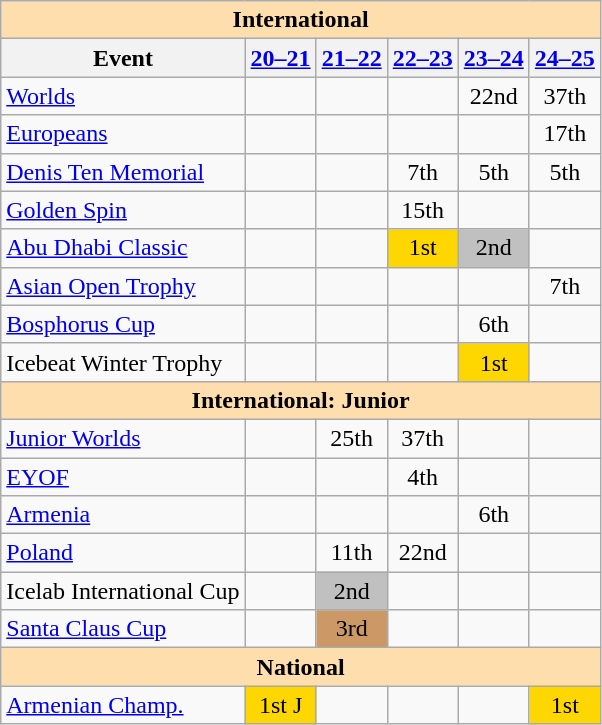<table class="wikitable" style="text-align:center">
<tr>
<th colspan="9" style="background:#ffdead; text-align:center;">International</th>
</tr>
<tr>
<th>Event</th>
<th><a href='#'>20–21</a></th>
<th><a href='#'>21–22</a></th>
<th><a href='#'>22–23</a></th>
<th><a href='#'>23–24</a></th>
<th><a href='#'>24–25</a></th>
</tr>
<tr>
<td align=left><a href='#'>Worlds</a></td>
<td></td>
<td></td>
<td></td>
<td>22nd</td>
<td>37th</td>
</tr>
<tr>
<td align=left><a href='#'>Europeans</a></td>
<td></td>
<td></td>
<td></td>
<td></td>
<td>17th</td>
</tr>
<tr>
<td align=left> <a href='#'>Denis Ten Memorial</a></td>
<td></td>
<td></td>
<td>7th</td>
<td>5th</td>
<td>5th</td>
</tr>
<tr>
<td align=left> <a href='#'>Golden Spin</a></td>
<td></td>
<td></td>
<td>15th</td>
<td></td>
<td></td>
</tr>
<tr>
<td align=left><a href='#'>Abu Dhabi Classic</a></td>
<td></td>
<td></td>
<td bgcolor=gold>1st</td>
<td bgcolor=silver>2nd</td>
<td></td>
</tr>
<tr>
<td align=left><a href='#'>Asian Open Trophy</a></td>
<td></td>
<td></td>
<td></td>
<td></td>
<td>7th</td>
</tr>
<tr>
<td align=left><a href='#'>Bosphorus Cup</a></td>
<td></td>
<td></td>
<td></td>
<td>6th</td>
<td></td>
</tr>
<tr>
<td align=left>Icebeat Winter Trophy</td>
<td></td>
<td></td>
<td></td>
<td bgcolor=gold>1st</td>
<td></td>
</tr>
<tr>
<th colspan="9" style="background:#ffdead; text-align:center;">International: Junior</th>
</tr>
<tr>
<td align=left><a href='#'>Junior Worlds</a></td>
<td></td>
<td>25th</td>
<td>37th</td>
<td></td>
<td></td>
</tr>
<tr>
<td align=left><a href='#'>EYOF</a></td>
<td></td>
<td></td>
<td>4th</td>
<td></td>
<td></td>
</tr>
<tr>
<td align=left> <a href='#'>Armenia</a></td>
<td></td>
<td></td>
<td></td>
<td>6th</td>
<td></td>
</tr>
<tr>
<td align=left> <a href='#'>Poland</a></td>
<td></td>
<td>11th</td>
<td>22nd</td>
<td></td>
<td></td>
</tr>
<tr>
<td align=left>Icelab International Cup</td>
<td></td>
<td bgcolor=silver>2nd</td>
<td></td>
<td></td>
<td></td>
</tr>
<tr>
<td align=left><a href='#'>Santa Claus Cup</a></td>
<td></td>
<td bgcolor=cc9966>3rd</td>
<td></td>
<td></td>
<td></td>
</tr>
<tr>
<th colspan="9" style="background:#ffdead; text-align:center;">National</th>
</tr>
<tr>
<td align=left><a href='#'>Armenian Champ.</a></td>
<td bgcolor=gold>1st J</td>
<td></td>
<td></td>
<td></td>
<td bgcolor=gold>1st</td>
</tr>
</table>
